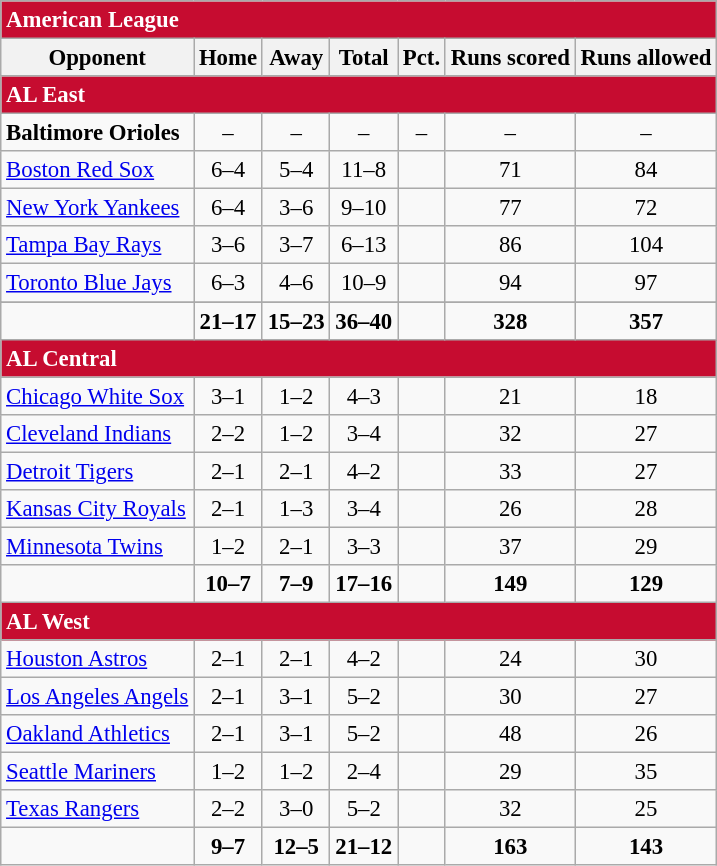<table class="wikitable" style="font-size: 95%; text-align: center">
<tr>
<td colspan="7" style="text-align:left; background:#c60c30;color:#fff"><strong>American League</strong></td>
</tr>
<tr>
<th>Opponent</th>
<th>Home</th>
<th>Away</th>
<th>Total</th>
<th>Pct.</th>
<th>Runs scored</th>
<th>Runs allowed</th>
</tr>
<tr>
<td colspan="7" style="text-align:left; background:#c60c30;color:#fff"><strong>AL East</strong></td>
</tr>
<tr>
<td style="text-align:left"><strong>Baltimore Orioles</strong></td>
<td>–</td>
<td>–</td>
<td>–</td>
<td>–</td>
<td>–</td>
<td>–</td>
</tr>
<tr>
<td style="text-align:left"><a href='#'>Boston Red Sox</a></td>
<td>6–4</td>
<td>5–4</td>
<td>11–8</td>
<td></td>
<td>71</td>
<td>84</td>
</tr>
<tr>
<td style="text-align:left"><a href='#'>New York Yankees</a></td>
<td>6–4</td>
<td>3–6</td>
<td>9–10</td>
<td></td>
<td>77</td>
<td>72</td>
</tr>
<tr>
<td style="text-align:left"><a href='#'>Tampa Bay Rays</a></td>
<td>3–6</td>
<td>3–7</td>
<td>6–13</td>
<td></td>
<td>86</td>
<td>104</td>
</tr>
<tr>
<td style="text-align:left"><a href='#'>Toronto Blue Jays</a></td>
<td>6–3</td>
<td>4–6</td>
<td>10–9</td>
<td></td>
<td>94</td>
<td>97</td>
</tr>
<tr>
</tr>
<tr style="font-weight:bold">
<td></td>
<td>21–17</td>
<td>15–23</td>
<td>36–40</td>
<td></td>
<td>328</td>
<td>357</td>
</tr>
<tr>
<td colspan="7" style="text-align:left; background:#c60c30;color:#fff"><strong>AL Central</strong></td>
</tr>
<tr>
<td style="text-align:left"><a href='#'>Chicago White Sox</a></td>
<td>3–1</td>
<td>1–2</td>
<td>4–3</td>
<td></td>
<td>21</td>
<td>18</td>
</tr>
<tr>
<td style="text-align:left"><a href='#'>Cleveland Indians</a></td>
<td>2–2</td>
<td>1–2</td>
<td>3–4</td>
<td></td>
<td>32</td>
<td>27</td>
</tr>
<tr>
<td style="text-align:left"><a href='#'>Detroit Tigers</a></td>
<td>2–1</td>
<td>2–1</td>
<td>4–2</td>
<td></td>
<td>33</td>
<td>27</td>
</tr>
<tr>
<td style="text-align:left"><a href='#'>Kansas City Royals</a></td>
<td>2–1</td>
<td>1–3</td>
<td>3–4</td>
<td></td>
<td>26</td>
<td>28</td>
</tr>
<tr>
<td style="text-align:left"><a href='#'>Minnesota Twins</a></td>
<td>1–2</td>
<td>2–1</td>
<td>3–3</td>
<td></td>
<td>37</td>
<td>29</td>
</tr>
<tr style="font-weight:bold">
<td></td>
<td>10–7</td>
<td>7–9</td>
<td>17–16</td>
<td></td>
<td>149</td>
<td>129</td>
</tr>
<tr>
<td colspan="7" style="text-align:left; background:#c60c30;color:#fff"><strong>AL West</strong></td>
</tr>
<tr>
<td style="text-align:left"><a href='#'>Houston Astros</a></td>
<td>2–1</td>
<td>2–1</td>
<td>4–2</td>
<td></td>
<td>24</td>
<td>30</td>
</tr>
<tr>
<td style="text-align:left"><a href='#'>Los Angeles Angels</a></td>
<td>2–1</td>
<td>3–1</td>
<td>5–2</td>
<td></td>
<td>30</td>
<td>27</td>
</tr>
<tr>
<td style="text-align:left"><a href='#'>Oakland Athletics</a></td>
<td>2–1</td>
<td>3–1</td>
<td>5–2</td>
<td></td>
<td>48</td>
<td>26</td>
</tr>
<tr>
<td style="text-align:left"><a href='#'>Seattle Mariners</a></td>
<td>1–2</td>
<td>1–2</td>
<td>2–4</td>
<td></td>
<td>29</td>
<td>35</td>
</tr>
<tr>
<td style="text-align:left"><a href='#'>Texas Rangers</a></td>
<td>2–2</td>
<td>3–0</td>
<td>5–2</td>
<td></td>
<td>32</td>
<td>25</td>
</tr>
<tr style="font-weight:bold">
<td></td>
<td>9–7</td>
<td>12–5</td>
<td>21–12</td>
<td></td>
<td>163</td>
<td>143</td>
</tr>
</table>
